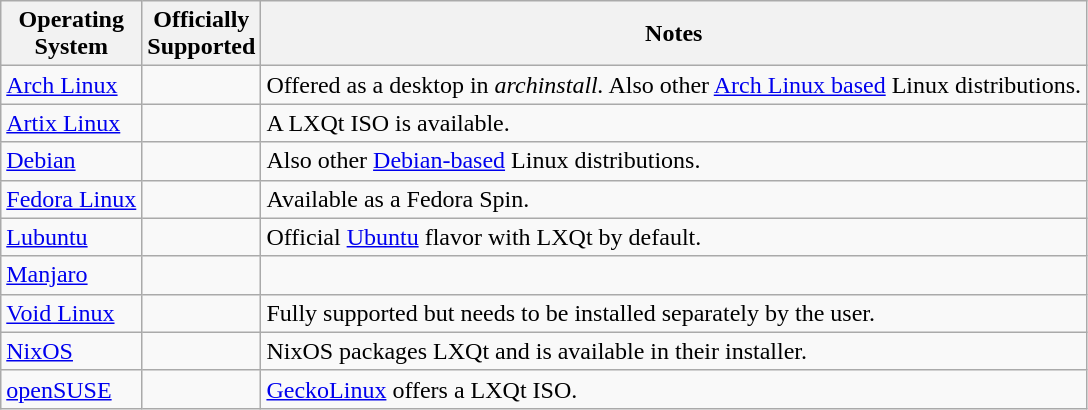<table class="wikitable">
<tr>
<th>Operating<br>System</th>
<th>Officially<br>Supported</th>
<th>Notes</th>
</tr>
<tr>
<td><a href='#'>Arch Linux</a></td>
<td> </td>
<td>Offered as a desktop in <em>archinstall.</em> Also other <a href='#'>Arch Linux based</a> Linux distributions.</td>
</tr>
<tr>
<td><a href='#'>Artix Linux</a></td>
<td></td>
<td>A LXQt ISO is available.</td>
</tr>
<tr>
<td><a href='#'>Debian</a></td>
<td></td>
<td>Also other <a href='#'>Debian-based</a> Linux distributions.</td>
</tr>
<tr>
<td><a href='#'>Fedora Linux</a></td>
<td></td>
<td>Available as a Fedora Spin.</td>
</tr>
<tr>
<td><a href='#'>Lubuntu</a></td>
<td></td>
<td>Official <a href='#'>Ubuntu</a> flavor with LXQt by default.</td>
</tr>
<tr>
<td><a href='#'>Manjaro</a></td>
<td></td>
<td></td>
</tr>
<tr>
<td><a href='#'>Void Linux</a></td>
<td></td>
<td>Fully supported but needs to be installed separately by the user.</td>
</tr>
<tr>
<td><a href='#'>NixOS</a></td>
<td></td>
<td>NixOS packages LXQt and is available in their installer.</td>
</tr>
<tr>
<td><a href='#'>openSUSE</a></td>
<td></td>
<td><a href='#'>GeckoLinux</a> offers a LXQt ISO.</td>
</tr>
</table>
